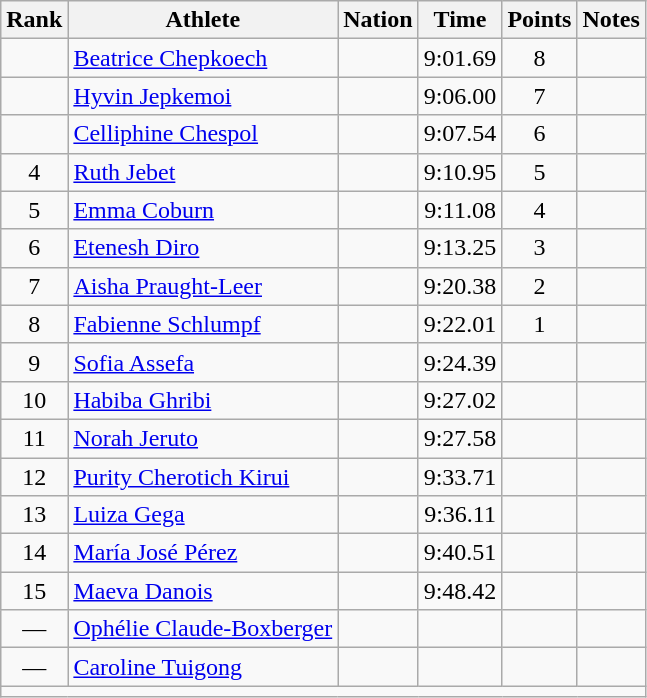<table class="wikitable mw-datatable sortable" style="text-align:center;">
<tr>
<th>Rank</th>
<th>Athlete</th>
<th>Nation</th>
<th>Time</th>
<th>Points</th>
<th>Notes</th>
</tr>
<tr>
<td></td>
<td align=left><a href='#'>Beatrice Chepkoech</a></td>
<td align=left></td>
<td>9:01.69</td>
<td>8</td>
<td></td>
</tr>
<tr>
<td></td>
<td align=left><a href='#'>Hyvin Jepkemoi</a></td>
<td align=left></td>
<td>9:06.00</td>
<td>7</td>
<td></td>
</tr>
<tr>
<td></td>
<td align=left><a href='#'>Celliphine Chespol</a></td>
<td align=left></td>
<td>9:07.54</td>
<td>6</td>
<td></td>
</tr>
<tr>
<td>4</td>
<td align=left><a href='#'>Ruth Jebet</a></td>
<td align=left></td>
<td>9:10.95</td>
<td>5</td>
<td></td>
</tr>
<tr>
<td>5</td>
<td align=left><a href='#'>Emma Coburn</a></td>
<td align=left></td>
<td>9:11.08</td>
<td>4</td>
<td></td>
</tr>
<tr>
<td>6</td>
<td align=left><a href='#'>Etenesh Diro</a></td>
<td align=left></td>
<td>9:13.25</td>
<td>3</td>
<td></td>
</tr>
<tr>
<td>7</td>
<td align=left><a href='#'>Aisha Praught-Leer</a></td>
<td align=left></td>
<td>9:20.38</td>
<td>2</td>
<td></td>
</tr>
<tr>
<td>8</td>
<td align=left><a href='#'>Fabienne Schlumpf</a></td>
<td align=left></td>
<td>9:22.01</td>
<td>1</td>
<td></td>
</tr>
<tr>
<td>9</td>
<td align=left><a href='#'>Sofia Assefa</a></td>
<td align=left></td>
<td>9:24.39</td>
<td></td>
<td></td>
</tr>
<tr>
<td>10</td>
<td align=left><a href='#'>Habiba Ghribi</a></td>
<td align=left></td>
<td>9:27.02</td>
<td></td>
<td></td>
</tr>
<tr>
<td>11</td>
<td align=left><a href='#'>Norah Jeruto</a></td>
<td align=left></td>
<td>9:27.58</td>
<td></td>
<td></td>
</tr>
<tr>
<td>12</td>
<td align=left><a href='#'>Purity Cherotich Kirui</a></td>
<td align=left></td>
<td>9:33.71</td>
<td></td>
<td></td>
</tr>
<tr>
<td>13</td>
<td align=left><a href='#'>Luiza Gega</a></td>
<td align=left></td>
<td>9:36.11</td>
<td></td>
<td></td>
</tr>
<tr>
<td>14</td>
<td align=left><a href='#'>María José Pérez</a></td>
<td align=left></td>
<td>9:40.51</td>
<td></td>
<td></td>
</tr>
<tr>
<td>15</td>
<td align=left><a href='#'>Maeva Danois</a></td>
<td align=left></td>
<td>9:48.42</td>
<td></td>
<td></td>
</tr>
<tr>
<td>—</td>
<td align=left><a href='#'>Ophélie Claude-Boxberger</a></td>
<td align=left></td>
<td></td>
<td></td>
<td></td>
</tr>
<tr>
<td>—</td>
<td align=left><a href='#'>Caroline Tuigong</a></td>
<td align=left></td>
<td></td>
<td></td>
<td></td>
</tr>
<tr class="sortbottom">
<td colspan=6></td>
</tr>
</table>
